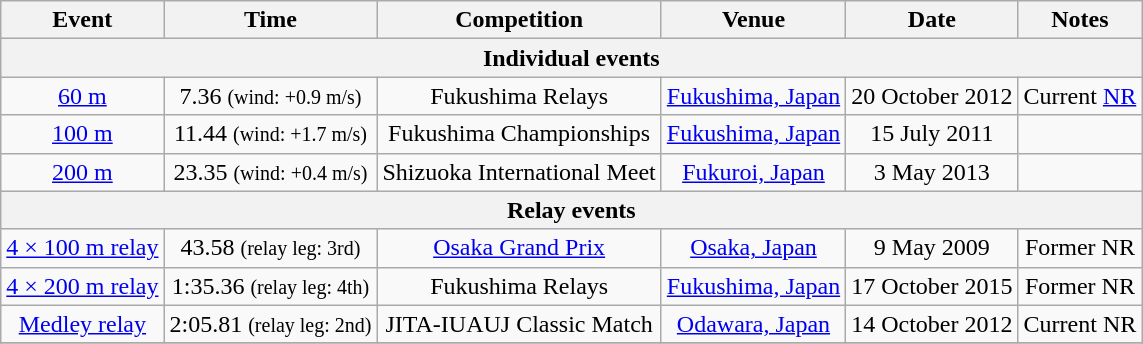<table class="wikitable" style=text-align:center>
<tr>
<th>Event</th>
<th>Time</th>
<th>Competition</th>
<th>Venue</th>
<th>Date</th>
<th>Notes</th>
</tr>
<tr>
<th colspan="6">Individual events</th>
</tr>
<tr>
<td><a href='#'>60&nbsp;m</a></td>
<td>7.36 <small>(wind: +0.9 m/s)</small></td>
<td>Fukushima Relays</td>
<td><a href='#'>Fukushima, Japan</a></td>
<td>20 October 2012</td>
<td>Current <a href='#'>NR</a></td>
</tr>
<tr>
<td><a href='#'>100&nbsp;m</a></td>
<td>11.44 <small>(wind: +1.7 m/s)</small></td>
<td>Fukushima Championships</td>
<td><a href='#'>Fukushima, Japan</a></td>
<td>15 July 2011</td>
<td></td>
</tr>
<tr>
<td><a href='#'>200&nbsp;m</a></td>
<td>23.35 <small>(wind: +0.4 m/s)</small></td>
<td>Shizuoka International Meet</td>
<td><a href='#'>Fukuroi, Japan</a></td>
<td>3 May 2013</td>
<td></td>
</tr>
<tr>
<th colspan="6">Relay events</th>
</tr>
<tr>
<td><a href='#'>4 × 100&nbsp;m relay</a></td>
<td>43.58 <small>(relay leg: 3rd)</small></td>
<td><a href='#'>Osaka Grand Prix</a></td>
<td><a href='#'>Osaka, Japan</a></td>
<td>9 May 2009</td>
<td>Former NR</td>
</tr>
<tr>
<td><a href='#'>4 × 200&nbsp;m relay</a></td>
<td>1:35.36 <small>(relay leg: 4th)</small></td>
<td>Fukushima Relays</td>
<td><a href='#'>Fukushima, Japan</a></td>
<td>17 October 2015</td>
<td>Former NR</td>
</tr>
<tr>
<td><a href='#'>Medley relay</a></td>
<td>2:05.81 <small>(relay leg: 2nd)</small></td>
<td>JITA-IUAUJ Classic Match</td>
<td><a href='#'>Odawara, Japan</a></td>
<td>14 October 2012</td>
<td>Current NR</td>
</tr>
<tr>
</tr>
</table>
